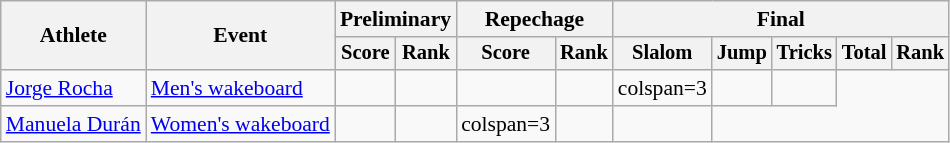<table class=wikitable style=font-size:90%;text-align:center>
<tr>
<th rowspan=2>Athlete</th>
<th rowspan=2>Event</th>
<th colspan=2>Preliminary</th>
<th colspan=2>Repechage</th>
<th colspan=5>Final</th>
</tr>
<tr style=font-size:95%>
<th>Score</th>
<th>Rank</th>
<th>Score</th>
<th>Rank</th>
<th>Slalom</th>
<th>Jump</th>
<th>Tricks</th>
<th>Total</th>
<th>Rank</th>
</tr>
<tr>
<td align=left><a href='#'>Jorge Rocha</a></td>
<td align=left><a href='#'>Men's wakeboard</a></td>
<td></td>
<td></td>
<td></td>
<td></td>
<td>colspan=3 </td>
<td></td>
<td></td>
</tr>
<tr>
<td align=left><a href='#'>Manuela Durán</a></td>
<td align=left><a href='#'>Women's wakeboard</a></td>
<td></td>
<td></td>
<td>colspan=3 </td>
<td></td>
<td></td>
</tr>
</table>
